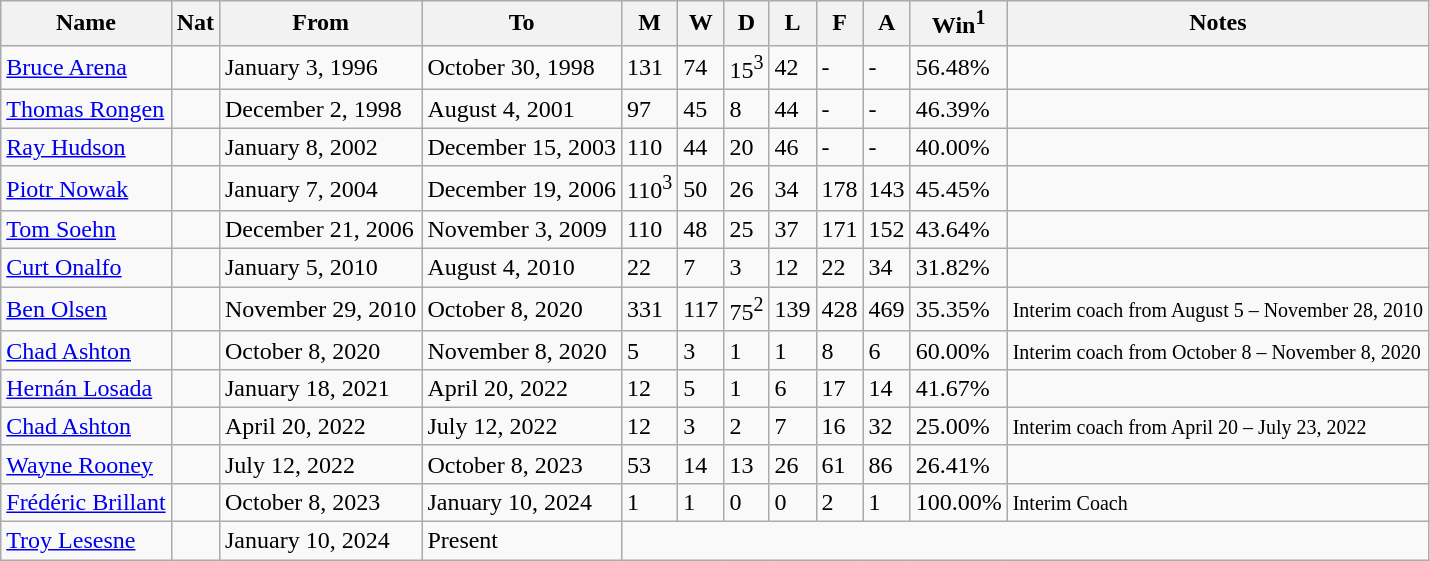<table class="wikitable sortable" style="text-align: left">
<tr>
<th>Name</th>
<th>Nat</th>
<th>From</th>
<th class="unsortable">To</th>
<th>M</th>
<th>W</th>
<th>D</th>
<th>L</th>
<th>F</th>
<th>A</th>
<th>Win<sup>1</sup></th>
<th class="unsortable">Notes</th>
</tr>
<tr>
<td align="left"><a href='#'>Bruce Arena</a></td>
<td></td>
<td>January 3, 1996</td>
<td>October 30, 1998</td>
<td>131</td>
<td>74</td>
<td>15<sup>3</sup></td>
<td>42</td>
<td>-</td>
<td>-</td>
<td>56.48%</td>
<td></td>
</tr>
<tr>
<td align="left"><a href='#'>Thomas Rongen</a></td>
<td></td>
<td>December 2, 1998</td>
<td>August 4, 2001</td>
<td>97</td>
<td>45</td>
<td>8</td>
<td>44</td>
<td>-</td>
<td>-</td>
<td>46.39%</td>
<td></td>
</tr>
<tr>
<td align="left"><a href='#'>Ray Hudson</a></td>
<td></td>
<td>January 8, 2002</td>
<td>December 15, 2003</td>
<td>110</td>
<td>44</td>
<td>20</td>
<td>46</td>
<td>-</td>
<td>-</td>
<td>40.00%</td>
<td></td>
</tr>
<tr>
<td align="left"><a href='#'>Piotr Nowak</a></td>
<td></td>
<td>January 7, 2004</td>
<td>December 19, 2006</td>
<td>110<sup>3</sup></td>
<td>50</td>
<td>26</td>
<td>34</td>
<td>178</td>
<td>143</td>
<td>45.45%</td>
<td></td>
</tr>
<tr>
<td align="left"><a href='#'>Tom Soehn</a></td>
<td></td>
<td>December 21, 2006</td>
<td>November 3, 2009</td>
<td>110</td>
<td>48</td>
<td>25</td>
<td>37</td>
<td>171</td>
<td>152</td>
<td>43.64%</td>
<td></td>
</tr>
<tr>
<td align="left"><a href='#'>Curt Onalfo</a></td>
<td></td>
<td>January 5, 2010</td>
<td>August 4, 2010</td>
<td>22</td>
<td>7</td>
<td>3</td>
<td>12</td>
<td>22</td>
<td>34</td>
<td>31.82%</td>
<td></td>
</tr>
<tr>
<td align="left"><a href='#'>Ben Olsen</a></td>
<td></td>
<td>November 29, 2010</td>
<td>October 8, 2020</td>
<td>331</td>
<td>117</td>
<td>75<sup>2</sup></td>
<td>139</td>
<td>428</td>
<td>469</td>
<td>35.35%</td>
<td><small>Interim coach from August 5 – November 28, 2010</small></td>
</tr>
<tr>
<td align="left"><a href='#'>Chad Ashton</a></td>
<td></td>
<td>October 8, 2020</td>
<td>November 8, 2020</td>
<td>5</td>
<td>3</td>
<td>1</td>
<td>1</td>
<td>8</td>
<td>6</td>
<td>60.00%</td>
<td><small>Interim coach from October 8 – November 8, 2020</small></td>
</tr>
<tr>
<td align="left"><a href='#'>Hernán Losada</a></td>
<td></td>
<td>January 18, 2021</td>
<td>April 20, 2022</td>
<td>12</td>
<td>5</td>
<td>1</td>
<td>6</td>
<td>17</td>
<td>14</td>
<td>41.67%</td>
<td></td>
</tr>
<tr>
<td align="left"><a href='#'>Chad Ashton</a></td>
<td></td>
<td>April 20, 2022</td>
<td>July 12, 2022</td>
<td>12</td>
<td>3</td>
<td>2</td>
<td>7</td>
<td>16</td>
<td>32</td>
<td>25.00%</td>
<td><small>Interim coach from April 20 – July 23, 2022</small></td>
</tr>
<tr>
<td align="left"><a href='#'>Wayne Rooney</a></td>
<td></td>
<td>July 12, 2022</td>
<td>October 8, 2023</td>
<td>53</td>
<td>14</td>
<td>13</td>
<td>26</td>
<td>61</td>
<td>86</td>
<td>26.41%</td>
<td></td>
</tr>
<tr>
<td align="left"><a href='#'>Frédéric Brillant</a></td>
<td></td>
<td>October 8, 2023</td>
<td>January 10, 2024</td>
<td>1</td>
<td>1</td>
<td>0</td>
<td>0</td>
<td>2</td>
<td>1</td>
<td>100.00%</td>
<td><small>Interim Coach</small></td>
</tr>
<tr>
<td><a href='#'>Troy Lesesne</a></td>
<td></td>
<td>January 10, 2024</td>
<td>Present</td>
</tr>
</table>
